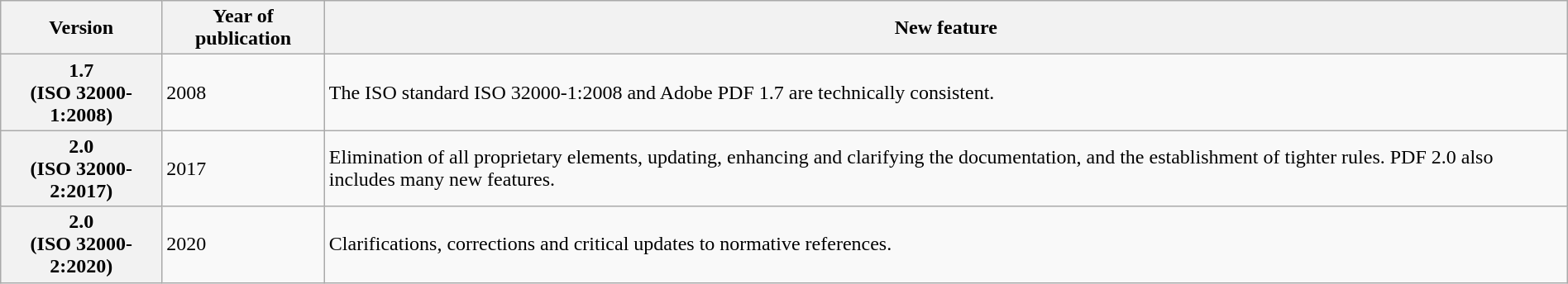<table class="wikitable" style="width: 100%">
<tr>
<th>Version</th>
<th>Year of publication</th>
<th>New feature</th>
</tr>
<tr>
<th>1.7<br>(ISO 32000-1:2008)</th>
<td>2008</td>
<td>The ISO standard ISO 32000-1:2008 and Adobe PDF 1.7 are technically consistent.</td>
</tr>
<tr>
<th>2.0<br>(ISO 32000-2:2017)</th>
<td>2017</td>
<td>Elimination of all proprietary elements, updating, enhancing and clarifying the documentation, and the establishment of tighter rules. PDF 2.0 also includes many new features.</td>
</tr>
<tr>
<th>2.0<br>(ISO 32000-2:2020)</th>
<td>2020</td>
<td>Clarifications, corrections and critical updates to normative references.</td>
</tr>
</table>
